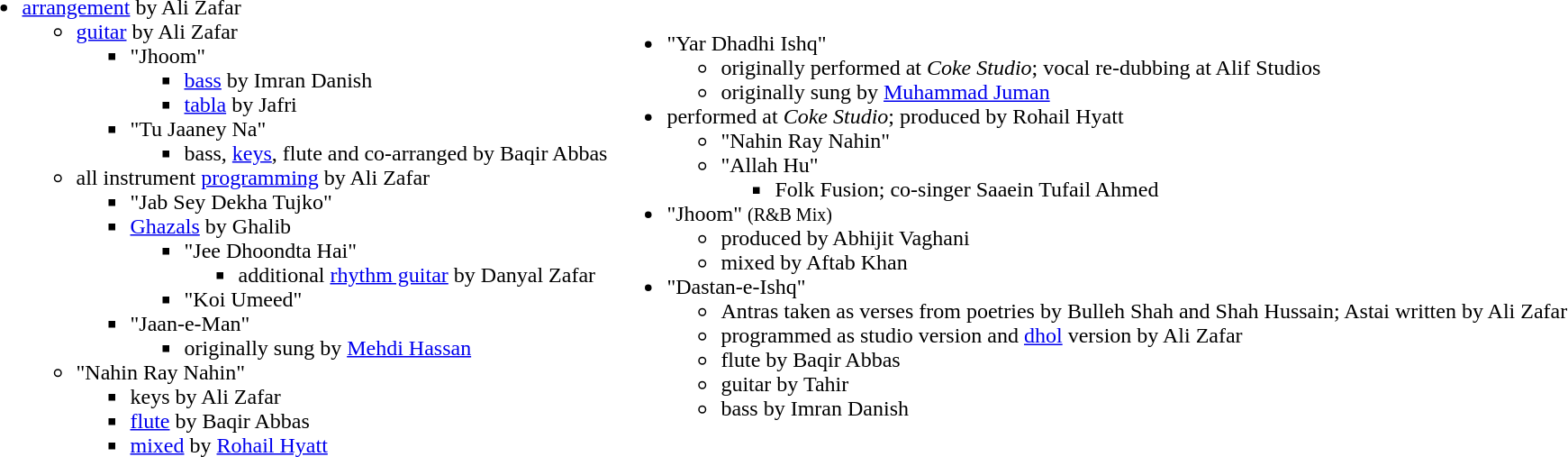<table>
<tr>
<td><br><ul><li><a href='#'>arrangement</a> by Ali Zafar<ul><li><a href='#'>guitar</a> by Ali Zafar<ul><li>"Jhoom"<ul><li><a href='#'>bass</a> by Imran Danish</li><li><a href='#'>tabla</a> by Jafri</li></ul></li><li>"Tu Jaaney Na"<ul><li>bass, <a href='#'>keys</a>, flute and co-arranged by Baqir Abbas</li></ul></li></ul></li><li>all instrument <a href='#'>programming</a> by Ali Zafar<ul><li>"Jab Sey Dekha Tujko"</li><li><a href='#'>Ghazals</a> by Ghalib<ul><li>"Jee Dhoondta Hai"<ul><li>additional <a href='#'>rhythm guitar</a> by Danyal Zafar</li></ul></li><li>"Koi Umeed"</li></ul></li><li>"Jaan-e-Man"<ul><li>originally sung by <a href='#'>Mehdi Hassan</a></li></ul></li></ul></li><li>"Nahin Ray Nahin"<ul><li>keys by Ali Zafar</li><li><a href='#'>flute</a> by Baqir Abbas</li><li><a href='#'>mixed</a> by <a href='#'>Rohail Hyatt</a></li></ul></li></ul></li></ul></td>
<td><br><ul><li>"Yar Dhadhi Ishq"<ul><li>originally performed at <em>Coke Studio</em>; vocal re-dubbing at Alif Studios</li><li>originally sung by <a href='#'>Muhammad Juman</a></li></ul></li><li>performed at <em>Coke Studio</em>; produced by Rohail Hyatt<ul><li>"Nahin Ray Nahin"</li><li>"Allah Hu"<ul><li>Folk Fusion; co-singer Saaein Tufail Ahmed</li></ul></li></ul></li><li>"Jhoom" <small>(R&B Mix)</small><ul><li>produced by Abhijit Vaghani</li><li>mixed by Aftab Khan</li></ul></li><li>"Dastan-e-Ishq"<ul><li>Antras taken as verses from poetries by Bulleh Shah and Shah Hussain; Astai written by Ali Zafar</li><li>programmed as studio version and <a href='#'>dhol</a> version by Ali Zafar</li><li>flute by Baqir Abbas</li><li>guitar by Tahir</li><li>bass by Imran Danish</li></ul></li></ul></td>
</tr>
</table>
